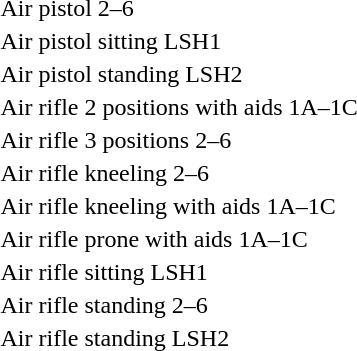<table>
<tr>
<td>Air pistol 2–6<br></td>
<td></td>
<td></td>
<td></td>
</tr>
<tr>
<td>Air pistol sitting LSH1<br></td>
<td></td>
<td></td>
<td></td>
</tr>
<tr>
<td>Air pistol standing LSH2<br></td>
<td></td>
<td></td>
<td></td>
</tr>
<tr>
<td>Air rifle 2 positions with aids 1A–1C<br></td>
<td></td>
<td></td>
<td></td>
</tr>
<tr>
<td rowspan="3">Air rifle 3 positions 2–6<br></td>
<td rowspan="3"></td>
<td rowspan="3"></td>
<td></td>
</tr>
<tr>
<td></td>
</tr>
<tr>
<td></td>
</tr>
<tr>
<td>Air rifle kneeling 2–6<br></td>
<td></td>
<td></td>
<td></td>
</tr>
<tr>
<td>Air rifle kneeling with aids 1A–1C<br></td>
<td></td>
<td></td>
<td></td>
</tr>
<tr>
<td>Air rifle prone with aids 1A–1C<br></td>
<td></td>
<td></td>
<td></td>
</tr>
<tr>
<td>Air rifle sitting LSH1<br></td>
<td></td>
<td></td>
<td></td>
</tr>
<tr>
<td>Air rifle standing 2–6<br></td>
<td></td>
<td></td>
<td></td>
</tr>
<tr>
<td>Air rifle standing LSH2<br></td>
<td></td>
<td></td>
<td></td>
</tr>
</table>
